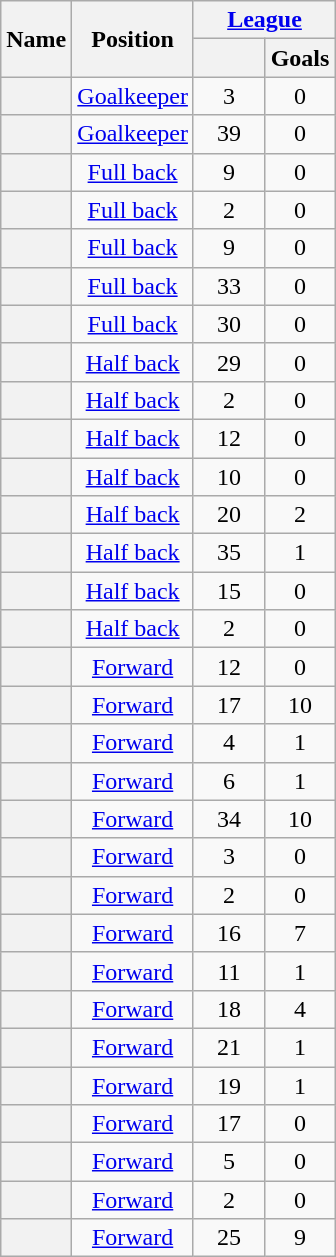<table class="wikitable sortable plainrowheaders" style=text-align:center>
<tr class="unsortable">
<th scope=col rowspan=2>Name</th>
<th scope=col rowspan=2>Position</th>
<th scope=col colspan=2><a href='#'>League</a></th>
</tr>
<tr>
<th width=40 scope=col></th>
<th width=40 scope=col>Goals</th>
</tr>
<tr>
<th scope="row"></th>
<td data-sort-value="1"><a href='#'>Goalkeeper</a></td>
<td>3</td>
<td>0</td>
</tr>
<tr>
<th scope="row"></th>
<td data-sort-value="1"><a href='#'>Goalkeeper</a></td>
<td>39</td>
<td>0</td>
</tr>
<tr>
<th scope="row"></th>
<td data-sort-value="2"><a href='#'>Full back</a></td>
<td>9</td>
<td>0</td>
</tr>
<tr>
<th scope="row"></th>
<td data-sort-value="2"><a href='#'>Full back</a></td>
<td>2</td>
<td>0</td>
</tr>
<tr>
<th scope="row"></th>
<td data-sort-value="2"><a href='#'>Full back</a></td>
<td>9</td>
<td>0</td>
</tr>
<tr>
<th scope="row"></th>
<td data-sort-value="2"><a href='#'>Full back</a></td>
<td>33</td>
<td>0</td>
</tr>
<tr>
<th scope="row"></th>
<td data-sort-value="2"><a href='#'>Full back</a></td>
<td>30</td>
<td>0</td>
</tr>
<tr>
<th scope="row"></th>
<td data-sort-value="3"><a href='#'>Half back</a></td>
<td>29</td>
<td>0</td>
</tr>
<tr>
<th scope="row"></th>
<td data-sort-value="3"><a href='#'>Half back</a></td>
<td>2</td>
<td>0</td>
</tr>
<tr>
<th scope="row"></th>
<td data-sort-value="3"><a href='#'>Half back</a></td>
<td>12</td>
<td>0</td>
</tr>
<tr>
<th scope="row"> </th>
<td data-sort-value="3"><a href='#'>Half back</a></td>
<td>10</td>
<td>0</td>
</tr>
<tr>
<th scope="row"></th>
<td data-sort-value="3"><a href='#'>Half back</a></td>
<td>20</td>
<td>2</td>
</tr>
<tr>
<th scope="row"></th>
<td data-sort-value="3"><a href='#'>Half back</a></td>
<td>35</td>
<td>1</td>
</tr>
<tr>
<th scope="row"> </th>
<td data-sort-value="3"><a href='#'>Half back</a></td>
<td>15</td>
<td>0</td>
</tr>
<tr>
<th scope="row"></th>
<td data-sort-value="3"><a href='#'>Half back</a></td>
<td>2</td>
<td>0</td>
</tr>
<tr>
<th scope="row"></th>
<td data-sort-value="4"><a href='#'>Forward</a></td>
<td>12</td>
<td>0</td>
</tr>
<tr>
<th scope="row"></th>
<td data-sort-value="4"><a href='#'>Forward</a></td>
<td>17</td>
<td>10</td>
</tr>
<tr>
<th scope="row"></th>
<td data-sort-value="4"><a href='#'>Forward</a></td>
<td>4</td>
<td>1</td>
</tr>
<tr>
<th scope="row"></th>
<td data-sort-value="4"><a href='#'>Forward</a></td>
<td>6</td>
<td>1</td>
</tr>
<tr>
<th scope="row"></th>
<td data-sort-value="4"><a href='#'>Forward</a></td>
<td>34</td>
<td>10</td>
</tr>
<tr>
<th scope="row"></th>
<td data-sort-value="4"><a href='#'>Forward</a></td>
<td>3</td>
<td>0</td>
</tr>
<tr>
<th scope="row"></th>
<td data-sort-value="4"><a href='#'>Forward</a></td>
<td>2</td>
<td>0</td>
</tr>
<tr>
<th scope="row"> </th>
<td data-sort-value="4"><a href='#'>Forward</a></td>
<td>16</td>
<td>7</td>
</tr>
<tr>
<th scope="row"></th>
<td data-sort-value="4"><a href='#'>Forward</a></td>
<td>11</td>
<td>1</td>
</tr>
<tr>
<th scope="row"></th>
<td data-sort-value="4"><a href='#'>Forward</a></td>
<td>18</td>
<td>4</td>
</tr>
<tr>
<th scope="row"></th>
<td data-sort-value="4"><a href='#'>Forward</a></td>
<td>21</td>
<td>1</td>
</tr>
<tr>
<th scope="row"></th>
<td data-sort-value="4"><a href='#'>Forward</a></td>
<td>19</td>
<td>1</td>
</tr>
<tr>
<th scope="row"></th>
<td data-sort-value="4"><a href='#'>Forward</a></td>
<td>17</td>
<td>0</td>
</tr>
<tr>
<th scope="row"></th>
<td data-sort-value="4"><a href='#'>Forward</a></td>
<td>5</td>
<td>0</td>
</tr>
<tr>
<th scope="row"></th>
<td data-sort-value="4"><a href='#'>Forward</a></td>
<td>2</td>
<td>0</td>
</tr>
<tr>
<th scope="row"></th>
<td data-sort-value="4"><a href='#'>Forward</a></td>
<td>25</td>
<td>9</td>
</tr>
</table>
